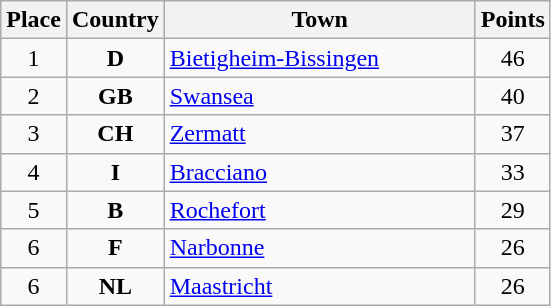<table class="wikitable">
<tr>
<th width="25">Place</th>
<th width="25">Country</th>
<th width="200">Town</th>
<th width="25">Points</th>
</tr>
<tr>
<td align="center">1</td>
<td align="center"><strong>D</strong></td>
<td align="left"><a href='#'>Bietigheim-Bissingen</a></td>
<td align="center">46</td>
</tr>
<tr>
<td align="center">2</td>
<td align="center"><strong>GB</strong></td>
<td align="left"><a href='#'>Swansea</a></td>
<td align="center">40</td>
</tr>
<tr>
<td align="center">3</td>
<td align="center"><strong>CH</strong></td>
<td align="left"><a href='#'>Zermatt</a></td>
<td align="center">37</td>
</tr>
<tr>
<td align="center">4</td>
<td align="center"><strong>I</strong></td>
<td align="left"><a href='#'>Bracciano</a></td>
<td align="center">33</td>
</tr>
<tr>
<td align="center">5</td>
<td align="center"><strong>B</strong></td>
<td align="left"><a href='#'>Rochefort</a></td>
<td align="center">29</td>
</tr>
<tr>
<td align="center">6</td>
<td align="center"><strong>F</strong></td>
<td align="left"><a href='#'>Narbonne</a></td>
<td align="center">26</td>
</tr>
<tr>
<td align="center">6</td>
<td align="center"><strong>NL</strong></td>
<td align="left"><a href='#'>Maastricht</a></td>
<td align="center">26</td>
</tr>
</table>
